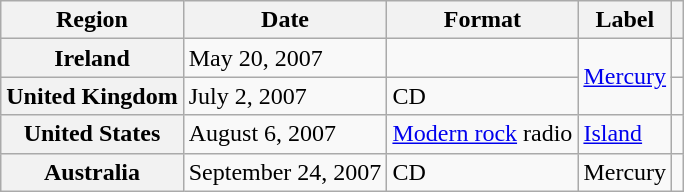<table class="wikitable plainrowheaders">
<tr>
<th>Region</th>
<th>Date</th>
<th>Format</th>
<th>Label</th>
<th></th>
</tr>
<tr>
<th scope="row">Ireland</th>
<td>May 20, 2007</td>
<td></td>
<td rowspan="2"><a href='#'>Mercury</a></td>
<td></td>
</tr>
<tr>
<th scope="row">United Kingdom</th>
<td>July 2, 2007</td>
<td>CD</td>
<td></td>
</tr>
<tr>
<th scope="row">United States</th>
<td>August 6, 2007</td>
<td><a href='#'>Modern rock</a> radio</td>
<td><a href='#'>Island</a></td>
<td></td>
</tr>
<tr>
<th scope="row">Australia</th>
<td>September 24, 2007</td>
<td>CD</td>
<td>Mercury</td>
<td></td>
</tr>
</table>
